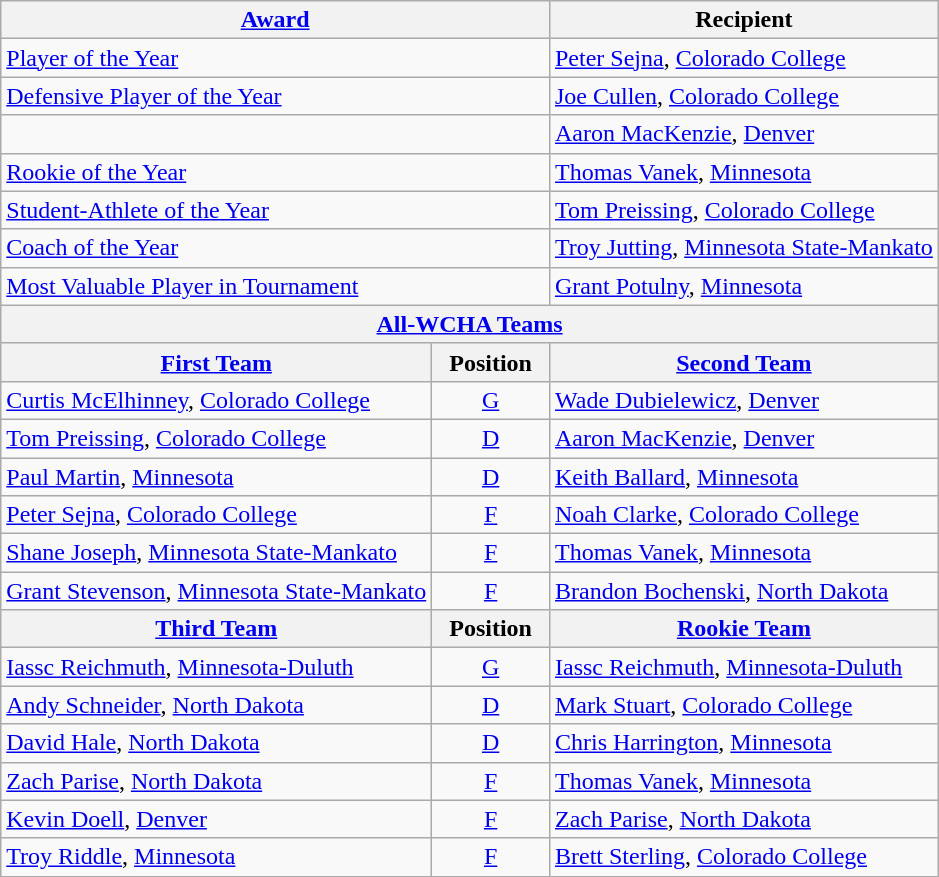<table class="wikitable">
<tr>
<th colspan=2><a href='#'>Award</a></th>
<th>Recipient</th>
</tr>
<tr>
<td colspan=2><a href='#'>Player of the Year</a></td>
<td><a href='#'>Peter Sejna</a>, <a href='#'>Colorado College</a></td>
</tr>
<tr>
<td colspan=2><a href='#'>Defensive Player of the Year</a></td>
<td><a href='#'>Joe Cullen</a>, <a href='#'>Colorado College</a></td>
</tr>
<tr>
<td colspan=2></td>
<td><a href='#'>Aaron MacKenzie</a>, <a href='#'>Denver</a></td>
</tr>
<tr>
<td colspan=2><a href='#'>Rookie of the Year</a></td>
<td><a href='#'>Thomas Vanek</a>, <a href='#'>Minnesota</a></td>
</tr>
<tr>
<td colspan=2><a href='#'>Student-Athlete of the Year</a></td>
<td><a href='#'>Tom Preissing</a>, <a href='#'>Colorado College</a></td>
</tr>
<tr>
<td colspan=2><a href='#'>Coach of the Year</a></td>
<td><a href='#'>Troy Jutting</a>, <a href='#'>Minnesota State-Mankato</a></td>
</tr>
<tr>
<td colspan=2><a href='#'>Most Valuable Player in Tournament</a></td>
<td><a href='#'>Grant Potulny</a>, <a href='#'>Minnesota</a></td>
</tr>
<tr>
<th colspan=3><a href='#'>All-WCHA Teams</a></th>
</tr>
<tr>
<th><a href='#'>First Team</a></th>
<th>  Position  </th>
<th><a href='#'>Second Team</a></th>
</tr>
<tr>
<td><a href='#'>Curtis McElhinney</a>, <a href='#'>Colorado College</a></td>
<td align=center><a href='#'>G</a></td>
<td><a href='#'>Wade Dubielewicz</a>, <a href='#'>Denver</a></td>
</tr>
<tr>
<td><a href='#'>Tom Preissing</a>, <a href='#'>Colorado College</a></td>
<td align=center><a href='#'>D</a></td>
<td><a href='#'>Aaron MacKenzie</a>, <a href='#'>Denver</a></td>
</tr>
<tr>
<td><a href='#'>Paul Martin</a>, <a href='#'>Minnesota</a></td>
<td align=center><a href='#'>D</a></td>
<td><a href='#'>Keith Ballard</a>, <a href='#'>Minnesota</a></td>
</tr>
<tr>
<td><a href='#'>Peter Sejna</a>, <a href='#'>Colorado College</a></td>
<td align=center><a href='#'>F</a></td>
<td><a href='#'>Noah Clarke</a>, <a href='#'>Colorado College</a></td>
</tr>
<tr>
<td><a href='#'>Shane Joseph</a>, <a href='#'>Minnesota State-Mankato</a></td>
<td align=center><a href='#'>F</a></td>
<td><a href='#'>Thomas Vanek</a>, <a href='#'>Minnesota</a></td>
</tr>
<tr>
<td><a href='#'>Grant Stevenson</a>, <a href='#'>Minnesota State-Mankato</a></td>
<td align=center><a href='#'>F</a></td>
<td><a href='#'>Brandon Bochenski</a>, <a href='#'>North Dakota</a></td>
</tr>
<tr>
<th><a href='#'>Third Team</a></th>
<th>  Position  </th>
<th><a href='#'>Rookie Team</a></th>
</tr>
<tr>
<td><a href='#'>Iassc Reichmuth</a>, <a href='#'>Minnesota-Duluth</a></td>
<td align=center><a href='#'>G</a></td>
<td><a href='#'>Iassc Reichmuth</a>, <a href='#'>Minnesota-Duluth</a></td>
</tr>
<tr>
<td><a href='#'>Andy Schneider</a>, <a href='#'>North Dakota</a></td>
<td align=center><a href='#'>D</a></td>
<td><a href='#'>Mark Stuart</a>, <a href='#'>Colorado College</a></td>
</tr>
<tr>
<td><a href='#'>David Hale</a>, <a href='#'>North Dakota</a></td>
<td align=center><a href='#'>D</a></td>
<td><a href='#'>Chris Harrington</a>, <a href='#'>Minnesota</a></td>
</tr>
<tr>
<td><a href='#'>Zach Parise</a>, <a href='#'>North Dakota</a></td>
<td align=center><a href='#'>F</a></td>
<td><a href='#'>Thomas Vanek</a>, <a href='#'>Minnesota</a></td>
</tr>
<tr>
<td><a href='#'>Kevin Doell</a>, <a href='#'>Denver</a></td>
<td align=center><a href='#'>F</a></td>
<td><a href='#'>Zach Parise</a>, <a href='#'>North Dakota</a></td>
</tr>
<tr>
<td><a href='#'>Troy Riddle</a>, <a href='#'>Minnesota</a></td>
<td align=center><a href='#'>F</a></td>
<td><a href='#'>Brett Sterling</a>, <a href='#'>Colorado College</a></td>
</tr>
</table>
